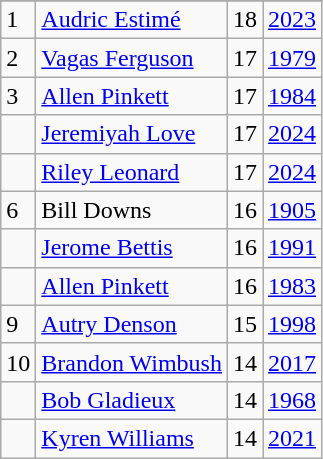<table class="wikitable">
<tr>
</tr>
<tr>
<td>1</td>
<td><a href='#'>Audric Estimé</a></td>
<td>18</td>
<td><a href='#'>2023</a></td>
</tr>
<tr>
<td>2</td>
<td><a href='#'>Vagas Ferguson</a></td>
<td>17</td>
<td><a href='#'>1979</a></td>
</tr>
<tr>
<td>3</td>
<td><a href='#'>Allen Pinkett</a></td>
<td>17</td>
<td><a href='#'>1984</a></td>
</tr>
<tr>
<td></td>
<td><a href='#'>Jeremiyah Love</a></td>
<td>17</td>
<td><a href='#'>2024</a></td>
</tr>
<tr>
<td></td>
<td><a href='#'>Riley Leonard</a></td>
<td>17</td>
<td><a href='#'>2024</a></td>
</tr>
<tr>
<td>6</td>
<td>Bill Downs</td>
<td>16</td>
<td><a href='#'>1905</a></td>
</tr>
<tr>
<td></td>
<td><a href='#'>Jerome Bettis</a></td>
<td>16</td>
<td><a href='#'>1991</a></td>
</tr>
<tr>
<td></td>
<td><a href='#'>Allen Pinkett</a></td>
<td>16</td>
<td><a href='#'>1983</a></td>
</tr>
<tr>
<td>9</td>
<td><a href='#'>Autry Denson</a></td>
<td>15</td>
<td><a href='#'>1998</a></td>
</tr>
<tr>
<td>10</td>
<td><a href='#'>Brandon Wimbush</a></td>
<td>14</td>
<td><a href='#'>2017</a></td>
</tr>
<tr>
<td></td>
<td><a href='#'>Bob Gladieux</a></td>
<td>14</td>
<td><a href='#'>1968</a></td>
</tr>
<tr>
<td></td>
<td><a href='#'>Kyren Williams</a></td>
<td>14</td>
<td><a href='#'>2021</a></td>
</tr>
</table>
